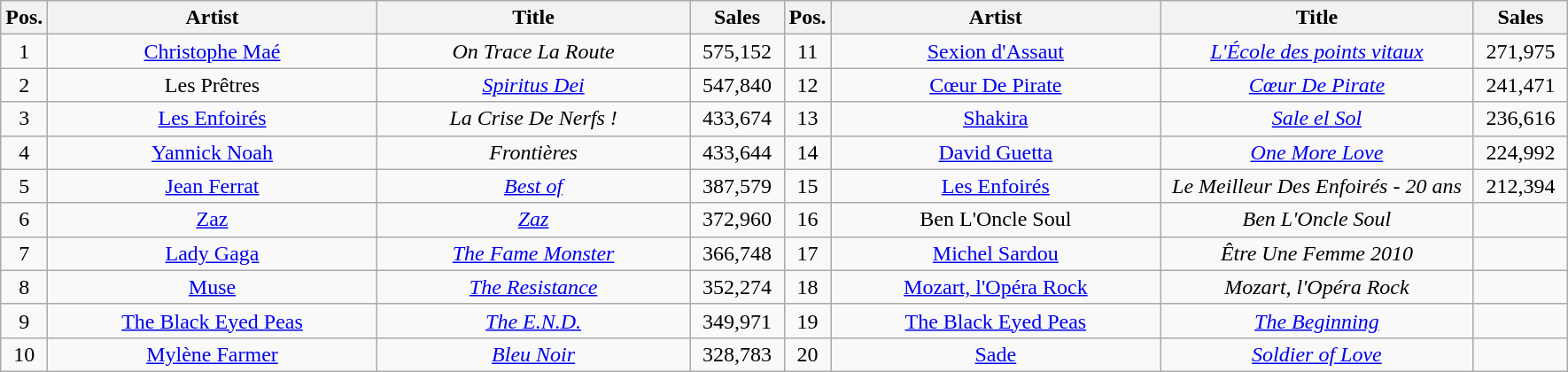<table class="wikitable" style="text-align:center;">
<tr>
<th rowspan="1" width="3%">Pos.</th>
<th rowspan="1" width="21%">Artist</th>
<th rowspan="1" width="20%">Title</th>
<th rowspan="1" width="6%">Sales</th>
<th rowspan="1" width="3%">Pos.</th>
<th rowspan="1" width="21%">Artist</th>
<th rowspan="1" width="20%">Title</th>
<th rowspan="1" width="6%">Sales</th>
</tr>
<tr>
<td align="center">1</td>
<td><a href='#'>Christophe Maé</a></td>
<td><em>On Trace La Route</em></td>
<td align="center">575,152</td>
<td align="center">11</td>
<td><a href='#'>Sexion d'Assaut</a></td>
<td><em><a href='#'>L'École des points vitaux</a></em></td>
<td align="center">271,975</td>
</tr>
<tr>
<td align="center">2</td>
<td>Les Prêtres</td>
<td><em><a href='#'>Spiritus Dei</a></em></td>
<td align="center">547,840</td>
<td align="center">12</td>
<td><a href='#'>Cœur De Pirate</a></td>
<td><em><a href='#'>Cœur De Pirate</a></em></td>
<td align="center">241,471</td>
</tr>
<tr>
<td align="center">3</td>
<td><a href='#'>Les Enfoirés</a></td>
<td><em>La Crise De Nerfs !</em></td>
<td align="center">433,674</td>
<td align="center">13</td>
<td><a href='#'>Shakira</a></td>
<td><em><a href='#'>Sale el Sol</a></em></td>
<td align="center">236,616</td>
</tr>
<tr>
<td align="center">4</td>
<td><a href='#'>Yannick Noah</a></td>
<td><em>Frontières</em></td>
<td align="center">433,644</td>
<td align="center">14</td>
<td><a href='#'>David Guetta</a></td>
<td><em><a href='#'>One More Love</a></em></td>
<td align="center">224,992</td>
</tr>
<tr>
<td align="center">5</td>
<td><a href='#'>Jean Ferrat</a></td>
<td><em><a href='#'>Best of</a></em></td>
<td align="center">387,579</td>
<td align="center">15</td>
<td><a href='#'>Les Enfoirés</a></td>
<td><em>Le Meilleur Des Enfoirés - 20 ans</em></td>
<td align="center">212,394</td>
</tr>
<tr>
<td align="center">6</td>
<td><a href='#'>Zaz</a></td>
<td><em><a href='#'>Zaz</a></em></td>
<td align="center">372,960</td>
<td align="center">16</td>
<td>Ben L'Oncle Soul</td>
<td><em>Ben L'Oncle Soul</em></td>
<td align="center"></td>
</tr>
<tr>
<td align="center">7</td>
<td><a href='#'>Lady Gaga</a></td>
<td><em><a href='#'>The Fame Monster</a></em></td>
<td align="center">366,748</td>
<td align="center">17</td>
<td><a href='#'>Michel Sardou</a></td>
<td><em>Être Une Femme 2010</em></td>
<td align="center"></td>
</tr>
<tr>
<td align="center">8</td>
<td><a href='#'>Muse</a></td>
<td><em><a href='#'>The Resistance</a></em></td>
<td align="center">352,274</td>
<td align="center">18</td>
<td><a href='#'>Mozart, l'Opéra Rock</a></td>
<td><em>Mozart, l'Opéra Rock </em></td>
<td align="center"></td>
</tr>
<tr>
<td align="center">9</td>
<td><a href='#'>The Black Eyed Peas</a></td>
<td><em><a href='#'>The E.N.D.</a></em></td>
<td align="center">349,971</td>
<td align="center">19</td>
<td><a href='#'>The Black Eyed Peas</a></td>
<td><em><a href='#'>The Beginning</a></em></td>
<td align="center"></td>
</tr>
<tr>
<td align="center">10</td>
<td><a href='#'>Mylène Farmer</a></td>
<td><em><a href='#'>Bleu Noir</a></em></td>
<td align="center">328,783</td>
<td align="center">20</td>
<td><a href='#'>Sade</a></td>
<td><em><a href='#'>Soldier of Love</a></em></td>
<td align="center"></td>
</tr>
</table>
